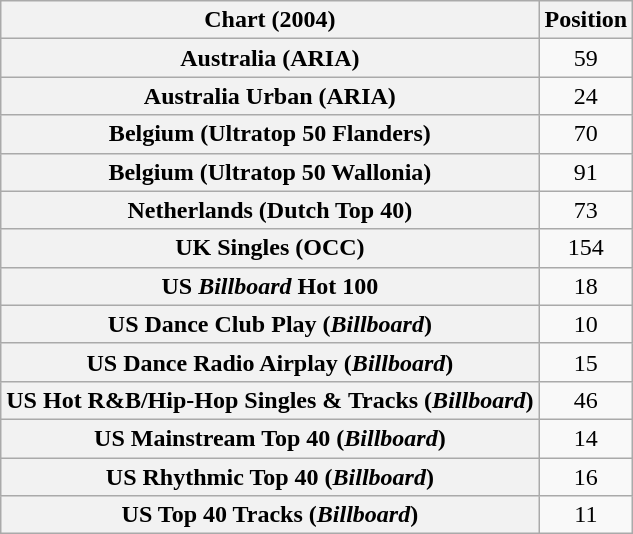<table class="wikitable sortable plainrowheaders" style="text-align:center;">
<tr>
<th scope="col">Chart (2004)</th>
<th scope="col">Position</th>
</tr>
<tr>
<th scope="row">Australia (ARIA)</th>
<td>59</td>
</tr>
<tr>
<th scope="row">Australia Urban (ARIA)</th>
<td>24</td>
</tr>
<tr>
<th scope="row">Belgium (Ultratop 50 Flanders)</th>
<td>70</td>
</tr>
<tr>
<th scope="row">Belgium (Ultratop 50 Wallonia)</th>
<td>91</td>
</tr>
<tr>
<th scope="row">Netherlands (Dutch Top 40)</th>
<td>73</td>
</tr>
<tr>
<th scope="row">UK Singles (OCC)</th>
<td>154</td>
</tr>
<tr>
<th scope="row">US <em>Billboard</em> Hot 100</th>
<td>18</td>
</tr>
<tr>
<th scope="row">US Dance Club Play (<em>Billboard</em>)</th>
<td>10</td>
</tr>
<tr>
<th scope="row">US Dance Radio Airplay (<em>Billboard</em>)</th>
<td>15</td>
</tr>
<tr>
<th scope="row">US Hot R&B/Hip-Hop Singles & Tracks (<em>Billboard</em>)</th>
<td>46</td>
</tr>
<tr>
<th scope="row">US Mainstream Top 40 (<em>Billboard</em>)</th>
<td>14</td>
</tr>
<tr>
<th scope="row">US Rhythmic Top 40 (<em>Billboard</em>)</th>
<td>16</td>
</tr>
<tr>
<th scope="row">US Top 40 Tracks (<em>Billboard</em>)</th>
<td>11</td>
</tr>
</table>
